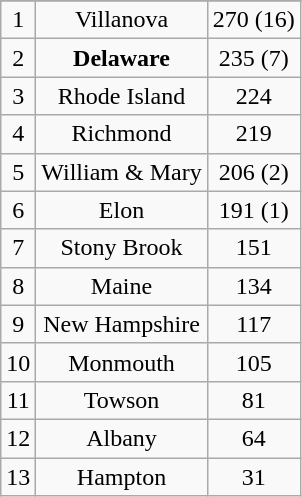<table class="wikitable">
<tr align="center">
</tr>
<tr align="center">
<td>1</td>
<td>Villanova</td>
<td>270 (16)</td>
</tr>
<tr align="center">
<td>2</td>
<td><strong>Delaware</strong></td>
<td>235 (7)</td>
</tr>
<tr align="center">
<td>3</td>
<td>Rhode Island</td>
<td>224</td>
</tr>
<tr align="center">
<td>4</td>
<td>Richmond</td>
<td>219</td>
</tr>
<tr align="center">
<td>5</td>
<td>William & Mary</td>
<td>206 (2)</td>
</tr>
<tr align="center">
<td>6</td>
<td>Elon</td>
<td>191 (1)</td>
</tr>
<tr align="center">
<td>7</td>
<td>Stony Brook</td>
<td>151</td>
</tr>
<tr align="center">
<td>8</td>
<td>Maine</td>
<td>134</td>
</tr>
<tr align="center">
<td>9</td>
<td>New Hampshire</td>
<td>117</td>
</tr>
<tr align="center">
<td>10</td>
<td>Monmouth</td>
<td>105</td>
</tr>
<tr align="center">
<td>11</td>
<td>Towson</td>
<td>81</td>
</tr>
<tr align="center">
<td>12</td>
<td>Albany</td>
<td>64</td>
</tr>
<tr align="center">
<td>13</td>
<td>Hampton</td>
<td>31</td>
</tr>
</table>
